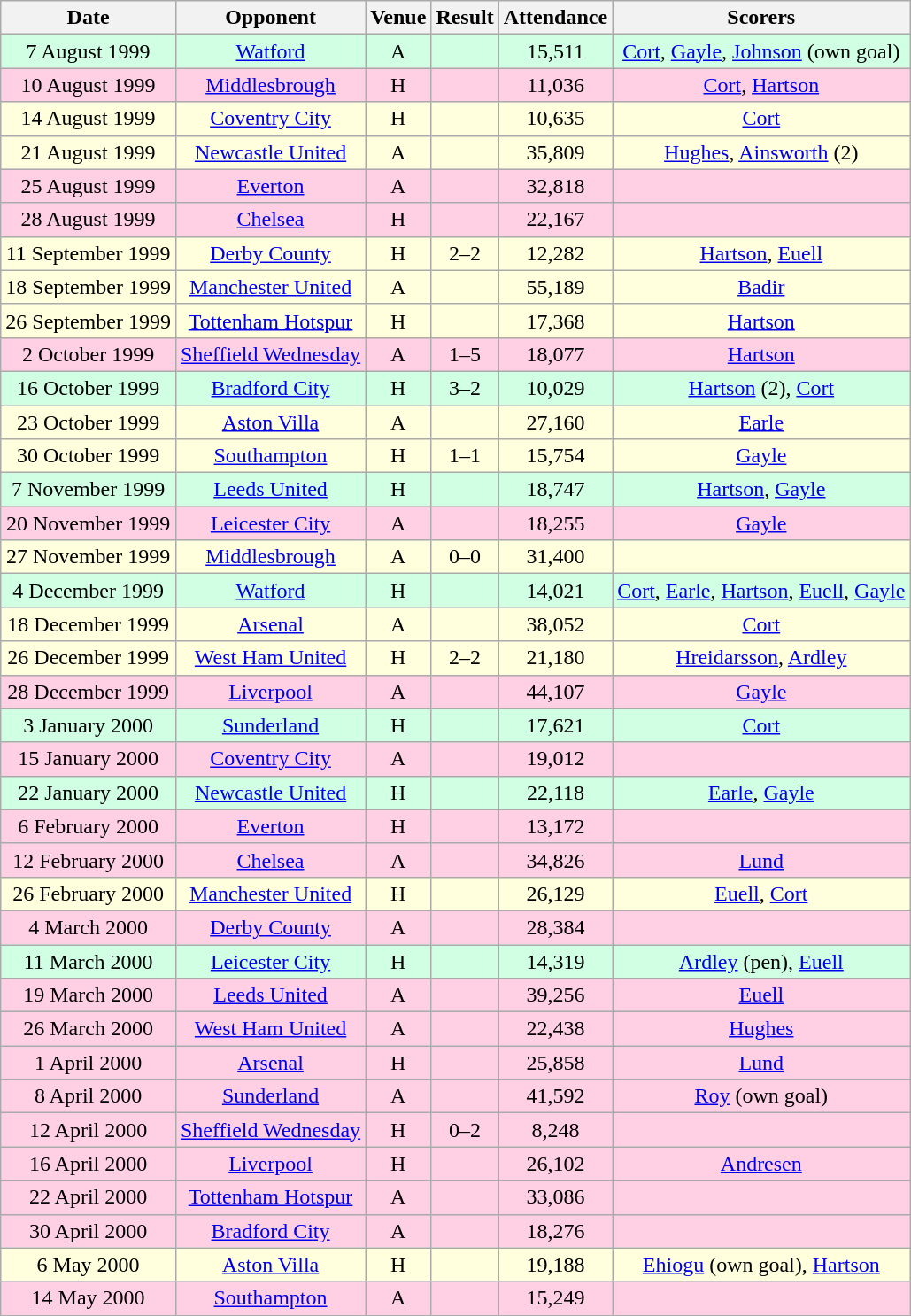<table class="wikitable sortable" style="text-align:center;">
<tr>
<th>Date</th>
<th>Opponent</th>
<th>Venue</th>
<th>Result</th>
<th>Attendance</th>
<th>Scorers</th>
</tr>
<tr style="background:#d0ffe3;">
<td>7 August 1999</td>
<td><a href='#'>Watford</a></td>
<td>A</td>
<td></td>
<td>15,511</td>
<td><a href='#'>Cort</a>, <a href='#'>Gayle</a>, <a href='#'>Johnson</a> (own goal)</td>
</tr>
<tr style="background:#ffd0e3;">
<td>10 August 1999</td>
<td><a href='#'>Middlesbrough</a></td>
<td>H</td>
<td></td>
<td>11,036</td>
<td><a href='#'>Cort</a>, <a href='#'>Hartson</a></td>
</tr>
<tr style="background:#ffffdd;">
<td>14 August 1999</td>
<td><a href='#'>Coventry City</a></td>
<td>H</td>
<td></td>
<td>10,635</td>
<td><a href='#'>Cort</a></td>
</tr>
<tr style="background:#ffffdd;">
<td>21 August 1999</td>
<td><a href='#'>Newcastle United</a></td>
<td>A</td>
<td></td>
<td>35,809</td>
<td><a href='#'>Hughes</a>, <a href='#'>Ainsworth</a> (2)</td>
</tr>
<tr style="background:#ffd0e3;">
<td>25 August 1999</td>
<td><a href='#'>Everton</a></td>
<td>A</td>
<td></td>
<td>32,818</td>
<td></td>
</tr>
<tr style="background:#ffd0e3;">
<td>28 August 1999</td>
<td><a href='#'>Chelsea</a></td>
<td>H</td>
<td></td>
<td>22,167</td>
<td></td>
</tr>
<tr style="background:#ffffdd;">
<td>11 September 1999</td>
<td><a href='#'>Derby County</a></td>
<td>H</td>
<td>2–2</td>
<td>12,282</td>
<td><a href='#'>Hartson</a>, <a href='#'>Euell</a></td>
</tr>
<tr style="background:#ffffdd;">
<td>18 September 1999</td>
<td><a href='#'>Manchester United</a></td>
<td>A</td>
<td></td>
<td>55,189</td>
<td><a href='#'>Badir</a></td>
</tr>
<tr style="background:#ffffdd;">
<td>26 September 1999</td>
<td><a href='#'>Tottenham Hotspur</a></td>
<td>H</td>
<td></td>
<td>17,368</td>
<td><a href='#'>Hartson</a></td>
</tr>
<tr style="background:#ffd0e3;">
<td>2 October 1999</td>
<td><a href='#'>Sheffield Wednesday</a></td>
<td>A</td>
<td>1–5</td>
<td>18,077</td>
<td><a href='#'>Hartson</a></td>
</tr>
<tr style="background:#d0ffe3;">
<td>16 October 1999</td>
<td><a href='#'>Bradford City</a></td>
<td>H</td>
<td>3–2</td>
<td>10,029</td>
<td><a href='#'>Hartson</a> (2), <a href='#'>Cort</a></td>
</tr>
<tr style="background:#ffffdd;">
<td>23 October 1999</td>
<td><a href='#'>Aston Villa</a></td>
<td>A</td>
<td></td>
<td>27,160</td>
<td><a href='#'>Earle</a></td>
</tr>
<tr style="background:#ffffdd;">
<td>30 October 1999</td>
<td><a href='#'>Southampton</a></td>
<td>H</td>
<td>1–1</td>
<td>15,754</td>
<td><a href='#'>Gayle</a></td>
</tr>
<tr style="background:#d0ffe3;">
<td>7 November 1999</td>
<td><a href='#'>Leeds United</a></td>
<td>H</td>
<td></td>
<td>18,747</td>
<td><a href='#'>Hartson</a>, <a href='#'>Gayle</a></td>
</tr>
<tr style="background:#ffd0e3;">
<td>20 November 1999</td>
<td><a href='#'>Leicester City</a></td>
<td>A</td>
<td></td>
<td>18,255</td>
<td><a href='#'>Gayle</a></td>
</tr>
<tr style="background:#ffffdd;">
<td>27 November 1999</td>
<td><a href='#'>Middlesbrough</a></td>
<td>A</td>
<td>0–0</td>
<td>31,400</td>
<td></td>
</tr>
<tr style="background:#d0ffe3;">
<td>4 December 1999</td>
<td><a href='#'>Watford</a></td>
<td>H</td>
<td></td>
<td>14,021</td>
<td><a href='#'>Cort</a>, <a href='#'>Earle</a>, <a href='#'>Hartson</a>, <a href='#'>Euell</a>, <a href='#'>Gayle</a></td>
</tr>
<tr style="background:#ffffdd;">
<td>18 December 1999</td>
<td><a href='#'>Arsenal</a></td>
<td>A</td>
<td></td>
<td>38,052</td>
<td><a href='#'>Cort</a></td>
</tr>
<tr style="background:#ffffdd;">
<td>26 December 1999</td>
<td><a href='#'>West Ham United</a></td>
<td>H</td>
<td>2–2</td>
<td>21,180</td>
<td><a href='#'>Hreidarsson</a>, <a href='#'>Ardley</a></td>
</tr>
<tr style="background:#ffd0e3;">
<td>28 December 1999</td>
<td><a href='#'>Liverpool</a></td>
<td>A</td>
<td></td>
<td>44,107</td>
<td><a href='#'>Gayle</a></td>
</tr>
<tr style="background:#d0ffe3;">
<td>3 January 2000</td>
<td><a href='#'>Sunderland</a></td>
<td>H</td>
<td></td>
<td>17,621</td>
<td><a href='#'>Cort</a></td>
</tr>
<tr style="background:#ffd0e3;">
<td>15 January 2000</td>
<td><a href='#'>Coventry City</a></td>
<td>A</td>
<td></td>
<td>19,012</td>
<td></td>
</tr>
<tr style="background:#d0ffe3;">
<td>22 January 2000</td>
<td><a href='#'>Newcastle United</a></td>
<td>H</td>
<td></td>
<td>22,118</td>
<td><a href='#'>Earle</a>, <a href='#'>Gayle</a></td>
</tr>
<tr style="background:#ffd0e3;">
<td>6 February 2000</td>
<td><a href='#'>Everton</a></td>
<td>H</td>
<td></td>
<td>13,172</td>
<td></td>
</tr>
<tr style="background:#ffd0e3;">
<td>12 February 2000</td>
<td><a href='#'>Chelsea</a></td>
<td>A</td>
<td></td>
<td>34,826</td>
<td><a href='#'>Lund</a></td>
</tr>
<tr style="background:#ffffdd;">
<td>26 February 2000</td>
<td><a href='#'>Manchester United</a></td>
<td>H</td>
<td></td>
<td>26,129</td>
<td><a href='#'>Euell</a>, <a href='#'>Cort</a></td>
</tr>
<tr style="background:#ffd0e3;">
<td>4 March 2000</td>
<td><a href='#'>Derby County</a></td>
<td>A</td>
<td></td>
<td>28,384</td>
<td></td>
</tr>
<tr style="background:#d0ffe3;">
<td>11 March 2000</td>
<td><a href='#'>Leicester City</a></td>
<td>H</td>
<td></td>
<td>14,319</td>
<td><a href='#'>Ardley</a> (pen), <a href='#'>Euell</a></td>
</tr>
<tr style="background:#ffd0e3;">
<td>19 March 2000</td>
<td><a href='#'>Leeds United</a></td>
<td>A</td>
<td></td>
<td>39,256</td>
<td><a href='#'>Euell</a></td>
</tr>
<tr style="background:#ffd0e3;">
<td>26 March 2000</td>
<td><a href='#'>West Ham United</a></td>
<td>A</td>
<td></td>
<td>22,438</td>
<td><a href='#'>Hughes</a></td>
</tr>
<tr style="background:#ffd0e3;">
<td>1 April 2000</td>
<td><a href='#'>Arsenal</a></td>
<td>H</td>
<td></td>
<td>25,858</td>
<td><a href='#'>Lund</a></td>
</tr>
<tr style="background:#ffd0e3;">
<td>8 April 2000</td>
<td><a href='#'>Sunderland</a></td>
<td>A</td>
<td></td>
<td>41,592</td>
<td><a href='#'>Roy</a> (own goal)</td>
</tr>
<tr style="background:#ffd0e3;">
<td>12 April 2000</td>
<td><a href='#'>Sheffield Wednesday</a></td>
<td>H</td>
<td>0–2</td>
<td>8,248</td>
<td></td>
</tr>
<tr style="background:#ffd0e3;">
<td>16 April 2000</td>
<td><a href='#'>Liverpool</a></td>
<td>H</td>
<td></td>
<td>26,102</td>
<td><a href='#'>Andresen</a></td>
</tr>
<tr style="background:#ffd0e3;">
<td>22 April 2000</td>
<td><a href='#'>Tottenham Hotspur</a></td>
<td>A</td>
<td></td>
<td>33,086</td>
<td></td>
</tr>
<tr style="background:#ffd0e3;">
<td>30 April 2000</td>
<td><a href='#'>Bradford City</a></td>
<td>A</td>
<td></td>
<td>18,276</td>
<td></td>
</tr>
<tr style="background:#ffffdd;">
<td>6 May 2000</td>
<td><a href='#'>Aston Villa</a></td>
<td>H</td>
<td></td>
<td>19,188</td>
<td><a href='#'>Ehiogu</a> (own goal), <a href='#'>Hartson</a></td>
</tr>
<tr style="background:#ffd0e3;">
<td>14 May 2000</td>
<td><a href='#'>Southampton</a></td>
<td>A</td>
<td></td>
<td>15,249</td>
<td></td>
</tr>
</table>
